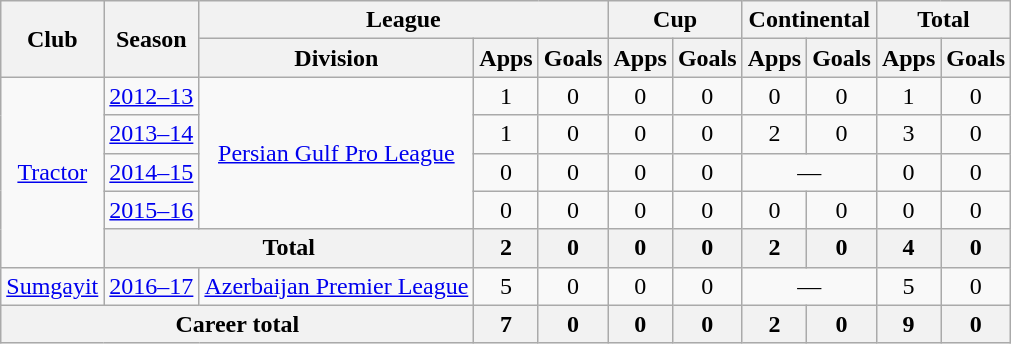<table class="wikitable" style="text-align: center;">
<tr>
<th rowspan="2">Club</th>
<th rowspan="2">Season</th>
<th colspan="3">League</th>
<th colspan="2">Cup</th>
<th colspan="2">Continental</th>
<th colspan="2">Total</th>
</tr>
<tr>
<th>Division</th>
<th>Apps</th>
<th>Goals</th>
<th>Apps</th>
<th>Goals</th>
<th>Apps</th>
<th>Goals</th>
<th>Apps</th>
<th>Goals</th>
</tr>
<tr>
<td rowspan="5" valign="center"><a href='#'>Tractor</a></td>
<td><a href='#'>2012–13</a></td>
<td rowspan="4" valign="center"><a href='#'>Persian Gulf Pro League</a></td>
<td>1</td>
<td>0</td>
<td>0</td>
<td>0</td>
<td>0</td>
<td>0</td>
<td>1</td>
<td>0</td>
</tr>
<tr>
<td><a href='#'>2013–14</a></td>
<td>1</td>
<td>0</td>
<td>0</td>
<td>0</td>
<td>2</td>
<td>0</td>
<td>3</td>
<td>0</td>
</tr>
<tr>
<td><a href='#'>2014–15</a></td>
<td>0</td>
<td>0</td>
<td>0</td>
<td>0</td>
<td colspan="2">—</td>
<td>0</td>
<td>0</td>
</tr>
<tr>
<td><a href='#'>2015–16</a></td>
<td>0</td>
<td>0</td>
<td>0</td>
<td>0</td>
<td>0</td>
<td>0</td>
<td>0</td>
<td>0</td>
</tr>
<tr>
<th colspan="2">Total</th>
<th>2</th>
<th>0</th>
<th>0</th>
<th>0</th>
<th>2</th>
<th>0</th>
<th>4</th>
<th>0</th>
</tr>
<tr>
<td valign="center"><a href='#'>Sumgayit</a></td>
<td><a href='#'>2016–17</a></td>
<td><a href='#'>Azerbaijan Premier League</a></td>
<td>5</td>
<td>0</td>
<td>0</td>
<td>0</td>
<td colspan="2">—</td>
<td>5</td>
<td>0</td>
</tr>
<tr>
<th colspan="3">Career total</th>
<th>7</th>
<th>0</th>
<th>0</th>
<th>0</th>
<th>2</th>
<th>0</th>
<th>9</th>
<th>0</th>
</tr>
</table>
